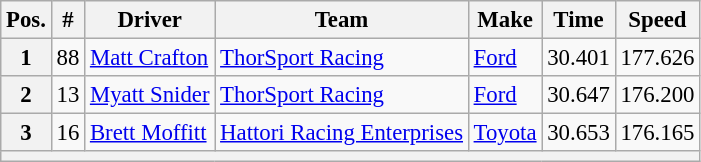<table class="wikitable" style="font-size:95%">
<tr>
<th>Pos.</th>
<th>#</th>
<th>Driver</th>
<th>Team</th>
<th>Make</th>
<th>Time</th>
<th>Speed</th>
</tr>
<tr>
<th>1</th>
<td>88</td>
<td><a href='#'>Matt Crafton</a></td>
<td><a href='#'>ThorSport Racing</a></td>
<td><a href='#'>Ford</a></td>
<td>30.401</td>
<td>177.626</td>
</tr>
<tr>
<th>2</th>
<td>13</td>
<td><a href='#'>Myatt Snider</a></td>
<td><a href='#'>ThorSport Racing</a></td>
<td><a href='#'>Ford</a></td>
<td>30.647</td>
<td>176.200</td>
</tr>
<tr>
<th>3</th>
<td>16</td>
<td><a href='#'>Brett Moffitt</a></td>
<td><a href='#'>Hattori Racing Enterprises</a></td>
<td><a href='#'>Toyota</a></td>
<td>30.653</td>
<td>176.165</td>
</tr>
<tr>
<th colspan="7"></th>
</tr>
</table>
